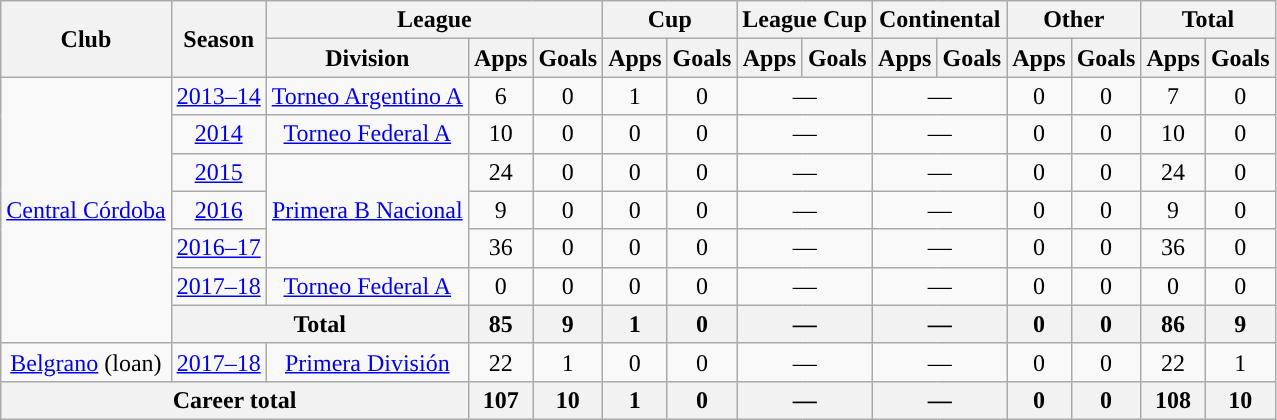<table class="wikitable" style="text-align:center">
<tr>
<th rowspan="2">Club</th>
<th rowspan="2">Season</th>
<th colspan="3">League</th>
<th colspan="2">Cup</th>
<th colspan="2">League Cup</th>
<th colspan="2">Continental</th>
<th colspan="2">Other</th>
<th colspan="2">Total</th>
</tr>
<tr>
<th>Division</th>
<th>Apps</th>
<th>Goals</th>
<th>Apps</th>
<th>Goals</th>
<th>Apps</th>
<th>Goals</th>
<th>Apps</th>
<th>Goals</th>
<th>Apps</th>
<th>Goals</th>
<th>Apps</th>
<th>Goals</th>
</tr>
<tr>
<td rowspan="7"><a href='#'>Central Córdoba</a></td>
<td><a href='#'>2013–14</a></td>
<td rowspan="1"><a href='#'>Torneo Argentino A</a></td>
<td>6</td>
<td>0</td>
<td>1</td>
<td>0</td>
<td colspan="2">—</td>
<td colspan="2">—</td>
<td>0</td>
<td>0</td>
<td>7</td>
<td>0</td>
</tr>
<tr>
<td><a href='#'>2014</a></td>
<td rowspan="1"><a href='#'>Torneo Federal A</a></td>
<td>10</td>
<td>0</td>
<td>0</td>
<td>0</td>
<td colspan="2">—</td>
<td colspan="2">—</td>
<td>0</td>
<td>0</td>
<td>10</td>
<td>0</td>
</tr>
<tr>
<td><a href='#'>2015</a></td>
<td rowspan="3"><a href='#'>Primera B Nacional</a></td>
<td>24</td>
<td>0</td>
<td>0</td>
<td>0</td>
<td colspan="2">—</td>
<td colspan="2">—</td>
<td>0</td>
<td>0</td>
<td>24</td>
<td>0</td>
</tr>
<tr>
<td><a href='#'>2016</a></td>
<td>9</td>
<td>0</td>
<td>0</td>
<td>0</td>
<td colspan="2">—</td>
<td colspan="2">—</td>
<td>0</td>
<td>0</td>
<td>9</td>
<td>0</td>
</tr>
<tr>
<td><a href='#'>2016–17</a></td>
<td>36</td>
<td>0</td>
<td>0</td>
<td>0</td>
<td colspan="2">—</td>
<td colspan="2">—</td>
<td>0</td>
<td>0</td>
<td>36</td>
<td>0</td>
</tr>
<tr>
<td><a href='#'>2017–18</a></td>
<td rowspan="1"><a href='#'>Torneo Federal A</a></td>
<td>0</td>
<td>0</td>
<td>0</td>
<td>0</td>
<td colspan="2">—</td>
<td colspan="2">—</td>
<td>0</td>
<td>0</td>
<td>0</td>
<td>0</td>
</tr>
<tr>
<th colspan="2">Total</th>
<th>85</th>
<th>9</th>
<th>1</th>
<th>0</th>
<th colspan="2">—</th>
<th colspan="2">—</th>
<th>0</th>
<th>0</th>
<th>86</th>
<th>9</th>
</tr>
<tr>
<td rowspan="1"><a href='#'>Belgrano</a> (loan)</td>
<td><a href='#'>2017–18</a></td>
<td rowspan="1"><a href='#'>Primera División</a></td>
<td>22</td>
<td>1</td>
<td>0</td>
<td>0</td>
<td colspan="2">—</td>
<td colspan="2">—</td>
<td>0</td>
<td>0</td>
<td>22</td>
<td>1</td>
</tr>
<tr>
<th colspan="3">Career total</th>
<th>107</th>
<th>10</th>
<th>1</th>
<th>0</th>
<th colspan="2">—</th>
<th colspan="2">—</th>
<th>0</th>
<th>0</th>
<th>108</th>
<th>10</th>
</tr>
</table>
